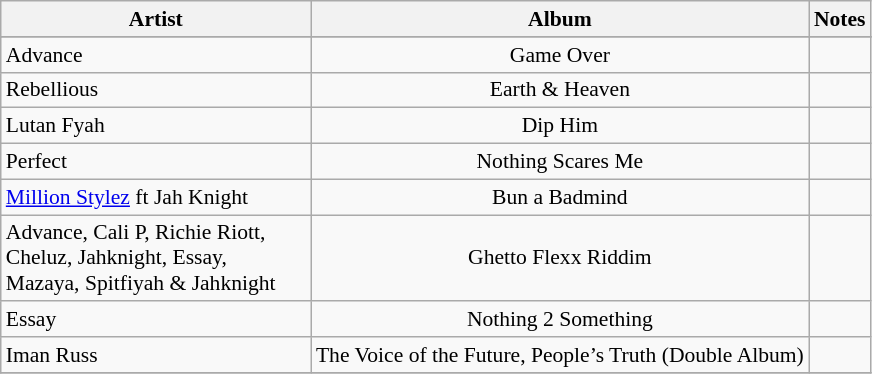<table class="sortable wikitable" options="float:right;" style="text-align:left; font-size:90%;">
<tr style="font-size:100%; text-align:right;">
<th width="200px">Artist</th>
<th>Album</th>
<th>Notes</th>
</tr>
<tr>
</tr>
<tr>
<td>Advance</td>
<td style="text-align:center">Game Over</td>
<td style="text-align:center"></td>
</tr>
<tr>
<td>Rebellious</td>
<td style="text-align:center">Earth & Heaven</td>
<td style="text-align:center"></td>
</tr>
<tr>
<td>Lutan Fyah</td>
<td style="text-align:center">Dip Him</td>
<td style="text-align:center"></td>
</tr>
<tr>
<td>Perfect</td>
<td style="text-align:center">Nothing Scares Me</td>
<td style="text-align:center"></td>
</tr>
<tr>
<td><a href='#'>Million Stylez</a> ft Jah Knight</td>
<td style="text-align:center">Bun a Badmind</td>
<td style="text-align:center"></td>
</tr>
<tr>
<td>Advance, Cali P, Richie Riott, Cheluz, Jahknight, Essay, Mazaya, Spitfiyah & Jahknight</td>
<td style="text-align:center">Ghetto Flexx Riddim</td>
<td style="text-align:center"></td>
</tr>
<tr>
<td>Essay</td>
<td style="text-align:center">Nothing 2 Something</td>
<td style="text-align:center"></td>
</tr>
<tr>
<td>Iman Russ</td>
<td style="text-align:center">The Voice of the Future, People’s Truth (Double Album)</td>
<td style="text-align:center"></td>
</tr>
<tr>
</tr>
</table>
